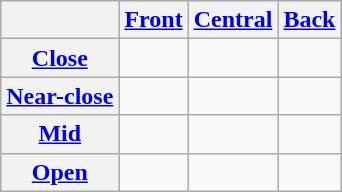<table class="wikitable" style="text-align:center">
<tr>
<th></th>
<th><a href='#'>Front</a></th>
<th><a href='#'>Central</a></th>
<th><a href='#'>Back</a></th>
</tr>
<tr>
<th><a href='#'>Close</a></th>
<td> </td>
<td></td>
<td> </td>
</tr>
<tr>
<th><a href='#'>Near-close</a></th>
<td> </td>
<td></td>
<td> </td>
</tr>
<tr>
<th><a href='#'>Mid</a></th>
<td> </td>
<td></td>
<td> </td>
</tr>
<tr>
<th><a href='#'>Open</a></th>
<td></td>
<td> </td>
<td></td>
</tr>
</table>
